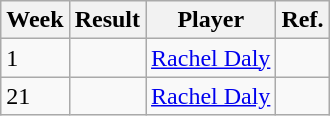<table class="wikitable sortable">
<tr>
<th data-sort-type=number>Week</th>
<th>Result</th>
<th>Player</th>
<th class=unsortable>Ref.</th>
</tr>
<tr>
<td>1</td>
<td></td>
<td> <a href='#'>Rachel Daly</a></td>
<td></td>
</tr>
<tr>
<td>21</td>
<td></td>
<td> <a href='#'>Rachel Daly</a></td>
<td></td>
</tr>
</table>
